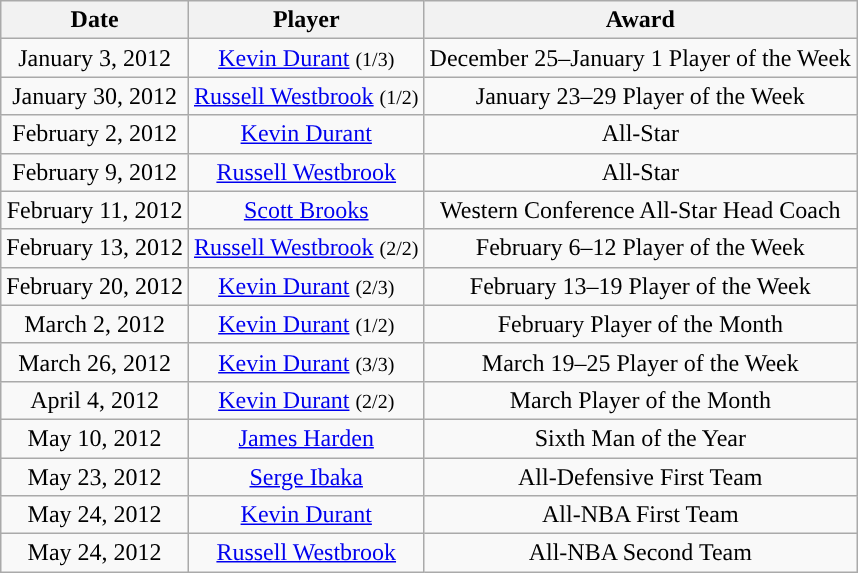<table class="wikitable sortable sortable" style="text-align: center">
<tr>
<th>Date</th>
<th>Player</th>
<th>Award</th>
</tr>
<tr style="text-align: center">
<td>January 3, 2012</td>
<td><a href='#'>Kevin Durant</a> <small>(1/3)</small></td>
<td>December 25–January 1 Player of the Week</td>
</tr>
<tr style="text-align: center">
<td>January 30, 2012</td>
<td><a href='#'>Russell Westbrook</a> <small>(1/2)</small></td>
<td>January 23–29 Player of the Week</td>
</tr>
<tr style="text-align: center">
<td>February 2, 2012</td>
<td><a href='#'>Kevin Durant</a></td>
<td>All-Star</td>
</tr>
<tr style="text-align: center">
<td>February 9, 2012</td>
<td><a href='#'>Russell Westbrook</a></td>
<td>All-Star</td>
</tr>
<tr style="text-align: center">
<td>February 11, 2012</td>
<td><a href='#'>Scott Brooks</a></td>
<td>Western Conference All-Star Head Coach</td>
</tr>
<tr style="text-align: center">
<td>February 13, 2012</td>
<td><a href='#'>Russell Westbrook</a> <small>(2/2)</small></td>
<td>February 6–12 Player of the Week</td>
</tr>
<tr style="text-align: center">
<td>February 20, 2012</td>
<td><a href='#'>Kevin Durant</a> <small>(2/3)</small></td>
<td>February 13–19 Player of the Week</td>
</tr>
<tr style="text-align: center">
<td>March 2, 2012</td>
<td><a href='#'>Kevin Durant</a> <small>(1/2)</small></td>
<td>February Player of the Month</td>
</tr>
<tr style="text-align: center">
<td>March 26, 2012</td>
<td><a href='#'>Kevin Durant</a> <small>(3/3)</small></td>
<td>March 19–25 Player of the Week</td>
</tr>
<tr style="text-align: center">
<td>April 4, 2012</td>
<td><a href='#'>Kevin Durant</a> <small>(2/2)</small></td>
<td>March Player of the Month</td>
</tr>
<tr style="text-align: center">
<td>May 10, 2012</td>
<td><a href='#'>James Harden</a></td>
<td>Sixth Man of the Year</td>
</tr>
<tr style="text-align: center">
<td>May 23, 2012</td>
<td><a href='#'>Serge Ibaka</a></td>
<td>All-Defensive First Team</td>
</tr>
<tr style="text-align: center">
<td>May 24, 2012</td>
<td><a href='#'>Kevin Durant</a></td>
<td>All-NBA First Team</td>
</tr>
<tr style="text-align: center">
<td>May 24, 2012</td>
<td><a href='#'>Russell Westbrook</a></td>
<td>All-NBA Second Team</td>
</tr>
</table>
